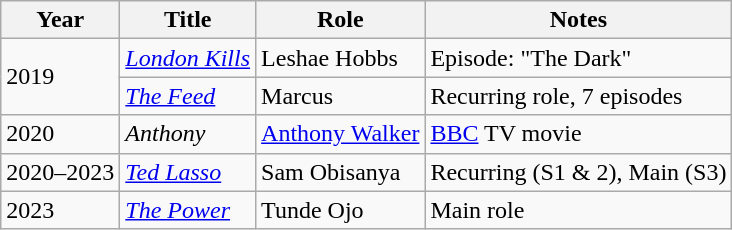<table class="wikitable sortable">
<tr>
<th>Year</th>
<th>Title</th>
<th>Role</th>
<th class="unsortable">Notes</th>
</tr>
<tr>
<td rowspan="2">2019</td>
<td><em><a href='#'>London Kills</a></em></td>
<td>Leshae Hobbs</td>
<td>Episode: "The Dark"</td>
</tr>
<tr>
<td><em><a href='#'>The Feed</a></em></td>
<td>Marcus</td>
<td>Recurring role, 7 episodes</td>
</tr>
<tr>
<td>2020</td>
<td><em>Anthony</em></td>
<td><a href='#'>Anthony Walker</a></td>
<td><a href='#'>BBC</a> TV movie</td>
</tr>
<tr>
<td>2020–2023</td>
<td><em><a href='#'>Ted Lasso</a></em></td>
<td>Sam Obisanya</td>
<td>Recurring (S1 & 2), Main (S3)</td>
</tr>
<tr>
<td>2023</td>
<td><em><a href='#'>The Power</a></em></td>
<td>Tunde Ojo</td>
<td>Main role</td>
</tr>
</table>
